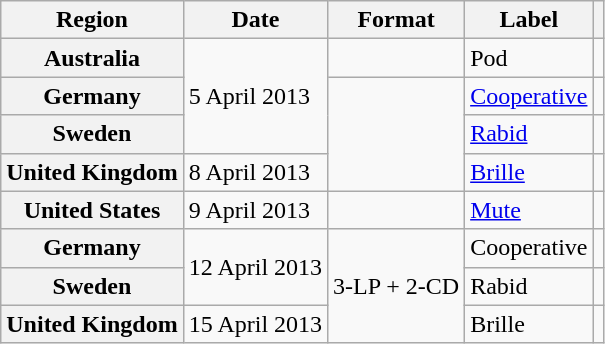<table class="wikitable plainrowheaders">
<tr>
<th scope="col">Region</th>
<th scope="col">Date</th>
<th scope="col">Format</th>
<th scope="col">Label</th>
<th scope="col"></th>
</tr>
<tr>
<th scope="row">Australia</th>
<td rowspan="3">5 April 2013</td>
<td></td>
<td>Pod</td>
<td align="center"></td>
</tr>
<tr>
<th scope="row">Germany</th>
<td rowspan="3"></td>
<td><a href='#'>Cooperative</a></td>
<td align="center"></td>
</tr>
<tr>
<th scope="row">Sweden</th>
<td><a href='#'>Rabid</a></td>
<td align="center"></td>
</tr>
<tr>
<th scope="row">United Kingdom</th>
<td>8 April 2013</td>
<td><a href='#'>Brille</a></td>
<td align="center"></td>
</tr>
<tr>
<th scope="row">United States</th>
<td>9 April 2013</td>
<td></td>
<td><a href='#'>Mute</a></td>
<td align="center"></td>
</tr>
<tr>
<th scope="row">Germany</th>
<td rowspan="2">12 April 2013</td>
<td rowspan="3">3-LP + 2-CD</td>
<td>Cooperative</td>
<td align="center"></td>
</tr>
<tr>
<th scope="row">Sweden</th>
<td>Rabid</td>
<td align="center"></td>
</tr>
<tr>
<th scope="row">United Kingdom</th>
<td>15 April 2013</td>
<td>Brille</td>
<td align="center"></td>
</tr>
</table>
